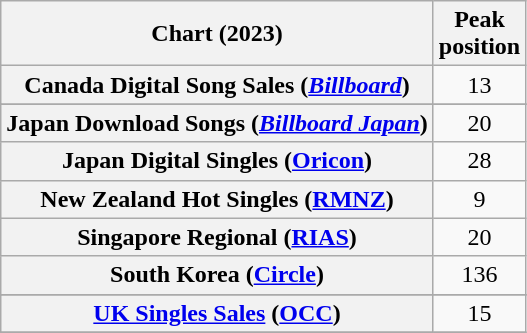<table class="wikitable sortable plainrowheaders" style="text-align:center">
<tr>
<th scope="col">Chart (2023)</th>
<th scope="col">Peak<br>position</th>
</tr>
<tr>
<th scope="row">Canada Digital Song Sales (<em><a href='#'>Billboard</a></em>)</th>
<td>13</td>
</tr>
<tr>
</tr>
<tr>
<th scope="row">Japan Download Songs (<em><a href='#'>Billboard Japan</a></em>)</th>
<td>20</td>
</tr>
<tr>
<th scope="row">Japan Digital Singles (<a href='#'>Oricon</a>)</th>
<td>28</td>
</tr>
<tr>
<th scope="row">New Zealand Hot Singles (<a href='#'>RMNZ</a>)</th>
<td>9</td>
</tr>
<tr>
<th scope="row">Singapore Regional (<a href='#'>RIAS</a>)</th>
<td>20</td>
</tr>
<tr>
<th scope="row">South Korea (<a href='#'>Circle</a>)</th>
<td>136</td>
</tr>
<tr>
</tr>
<tr>
<th scope="row"><a href='#'>UK Singles Sales</a> (<a href='#'>OCC</a>)</th>
<td>15</td>
</tr>
<tr>
</tr>
</table>
